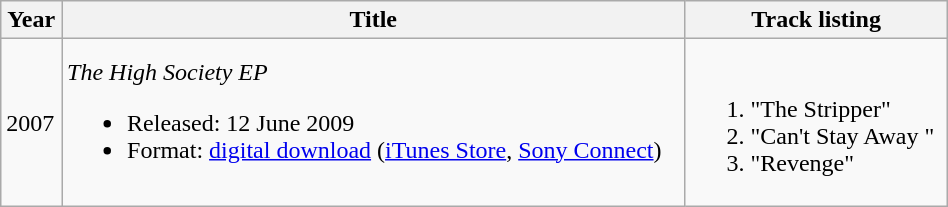<table class="wikitable" style="width:50%">
<tr>
<th>Year</th>
<th>Title</th>
<th>Track listing</th>
</tr>
<tr>
<td>2007</td>
<td><em>The High Society EP</em><br><ul><li>Released: 12 June 2009</li><li>Format: <a href='#'>digital download</a> (<a href='#'>iTunes Store</a>, <a href='#'>Sony Connect</a>)</li></ul></td>
<td><br><ol><li>"The Stripper"</li><li>"Can't Stay Away "</li><li>"Revenge"</li></ol></td>
</tr>
</table>
